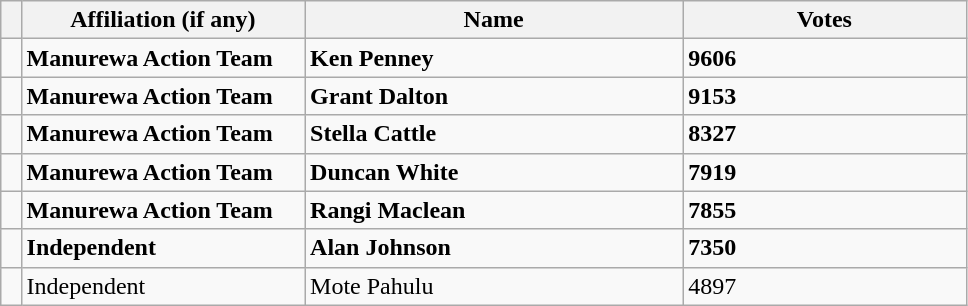<table class="wikitable" style="width:51%;">
<tr>
<th style="width:1%;"></th>
<th style="width:15%;">Affiliation (if any)</th>
<th style="width:20%;">Name</th>
<th style="width:15%;">Votes</th>
</tr>
<tr>
<td bgcolor=></td>
<td><strong>Manurewa Action Team</strong></td>
<td><strong>Ken Penney</strong></td>
<td><strong>9606</strong></td>
</tr>
<tr>
<td bgcolor=></td>
<td><strong>Manurewa Action Team</strong></td>
<td><strong>Grant Dalton</strong></td>
<td><strong>9153</strong></td>
</tr>
<tr>
<td bgcolor=></td>
<td><strong>Manurewa Action Team</strong></td>
<td><strong>Stella Cattle</strong></td>
<td><strong>8327</strong></td>
</tr>
<tr>
<td bgcolor=></td>
<td><strong>Manurewa Action Team</strong></td>
<td><strong>Duncan White</strong></td>
<td><strong>7919</strong></td>
</tr>
<tr>
<td bgcolor=></td>
<td><strong>Manurewa Action Team</strong></td>
<td><strong>Rangi Maclean</strong></td>
<td><strong>7855</strong></td>
</tr>
<tr>
<td bgcolor=></td>
<td><strong>Independent</strong></td>
<td><strong>Alan Johnson</strong></td>
<td><strong>7350</strong></td>
</tr>
<tr>
<td bgcolor=></td>
<td>Independent</td>
<td>Mote Pahulu</td>
<td>4897</td>
</tr>
</table>
